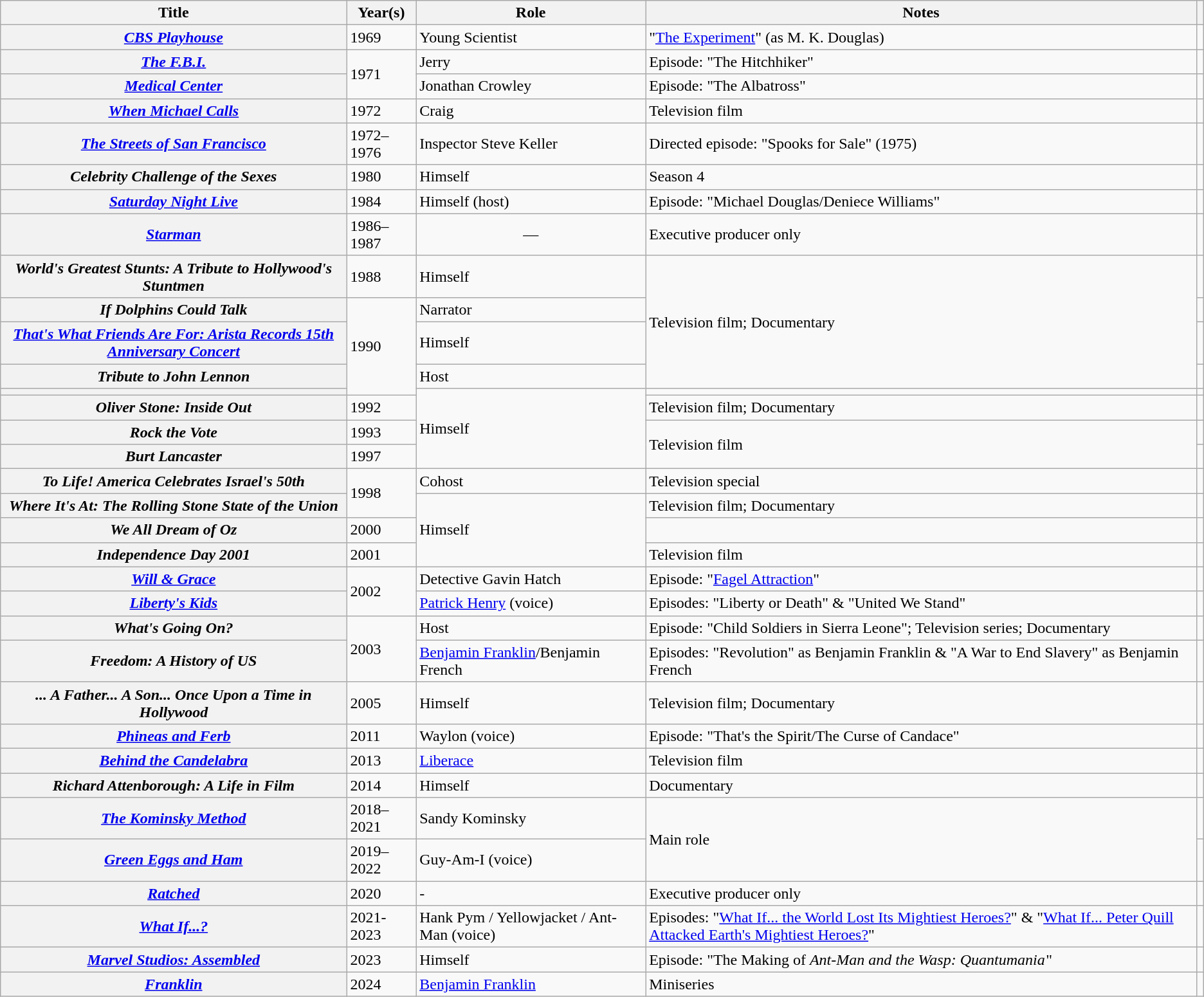<table class="wikitable sortable plainrowheaders">
<tr>
<th scope="col">Title</th>
<th scope="col">Year(s)</th>
<th scope="col">Role</th>
<th scope="col" class="unsortable">Notes</th>
<th scope="col" class="unsortable"></th>
</tr>
<tr>
<th scope="row" align="left"><em><a href='#'>CBS Playhouse</a></em></th>
<td>1969</td>
<td>Young Scientist</td>
<td>"<a href='#'>The Experiment</a>" (as M. K. Douglas)</td>
<td style="text-align:center;"></td>
</tr>
<tr>
<th scope="row" align="left"><em><a href='#'>The F.B.I.</a></em></th>
<td rowspan=2>1971</td>
<td>Jerry</td>
<td>Episode: "The Hitchhiker"</td>
<td style="text-align:center;"></td>
</tr>
<tr>
<th scope="row" align="left"><em><a href='#'>Medical Center</a></em></th>
<td>Jonathan  Crowley</td>
<td>Episode: "The Albatross"</td>
<td style="text-align:center;"></td>
</tr>
<tr>
<th scope="row" align="left"><em><a href='#'>When Michael Calls</a></em></th>
<td>1972</td>
<td>Craig</td>
<td>Television film</td>
<td style="text-align:center;"></td>
</tr>
<tr>
<th scope="row" align="left"><em><a href='#'>The Streets of San Francisco</a></em></th>
<td>1972–1976</td>
<td>Inspector Steve Keller</td>
<td>Directed episode: "Spooks for Sale" (1975)</td>
<td style="text-align:center;"><br></td>
</tr>
<tr>
<th scope="row" align="left"><em>Celebrity Challenge of the Sexes</em></th>
<td>1980</td>
<td>Himself</td>
<td>Season 4</td>
<td style="text-align:center;"></td>
</tr>
<tr>
<th scope="row" align="left"><em><a href='#'>Saturday Night Live</a></em></th>
<td>1984</td>
<td>Himself (host)</td>
<td>Episode: "Michael Douglas/Deniece Williams"</td>
<td style="text-align:center;"></td>
</tr>
<tr>
<th scope="row" align="left"><em><a href='#'>Starman</a></em></th>
<td>1986–1987</td>
<td style="text-align:center;">—</td>
<td>Executive producer only</td>
<td style="text-align:center;"></td>
</tr>
<tr>
<th scope="row" align="left"><em>World's Greatest Stunts: A Tribute to Hollywood's Stuntmen</em></th>
<td>1988</td>
<td>Himself</td>
<td rowspan="4">Television film; Documentary</td>
<td style="text-align:center;"></td>
</tr>
<tr>
<th scope="row" align="left"><em>If Dolphins Could Talk</em></th>
<td rowspan=4>1990</td>
<td>Narrator</td>
<td style="text-align:center;"></td>
</tr>
<tr>
<th scope="row" align="left"><em><a href='#'>That's What Friends Are For: Arista Records 15th Anniversary Concert</a></em></th>
<td>Himself</td>
<td style="text-align:center;"></td>
</tr>
<tr>
<th scope="row" align="left"><em>Tribute to John Lennon</em></th>
<td>Host</td>
<td style="text-align:center;"></td>
</tr>
<tr>
<th scope="row" align="left"></th>
<td rowspan=4>Himself</td>
<td></td>
<td style="text-align:center;"></td>
</tr>
<tr>
<th scope="row" align="left"><em>Oliver Stone: Inside Out</em></th>
<td>1992</td>
<td>Television film; Documentary</td>
<td style="text-align:center;"></td>
</tr>
<tr>
<th scope="row" align="left"><em>Rock the Vote</em></th>
<td>1993</td>
<td rowspan=2>Television film</td>
<td style="text-align:center;"></td>
</tr>
<tr>
<th scope="row" align="left"><em>Burt Lancaster</em></th>
<td>1997</td>
<td style="text-align:center;"></td>
</tr>
<tr>
<th scope="row" align="left"><em>To Life! America Celebrates Israel's 50th</em></th>
<td rowspan=2>1998</td>
<td>Cohost</td>
<td>Television special</td>
<td style="text-align:center;"></td>
</tr>
<tr>
<th scope="row" align="left"><em>Where It's At: The Rolling Stone State of the Union</em></th>
<td rowspan=3>Himself</td>
<td>Television film; Documentary</td>
<td style="text-align:center;"></td>
</tr>
<tr>
<th scope="row" align="left"><em>We All Dream of Oz</em></th>
<td>2000</td>
<td></td>
<td style="text-align:center;"></td>
</tr>
<tr>
<th scope="row" align="left"><em>Independence Day 2001</em></th>
<td>2001</td>
<td>Television film</td>
<td style="text-align:center;"></td>
</tr>
<tr>
<th scope="row" align="left"><em><a href='#'>Will & Grace</a></em></th>
<td rowspan=2>2002</td>
<td>Detective Gavin Hatch</td>
<td>Episode: "<a href='#'>Fagel Attraction</a>"</td>
<td style="text-align:center;"></td>
</tr>
<tr>
<th scope="row" align="left"><em><a href='#'>Liberty's Kids</a></em></th>
<td><a href='#'>Patrick Henry</a> (voice)</td>
<td>Episodes: "Liberty or Death" & "United We Stand"</td>
<td style="text-align:center;"></td>
</tr>
<tr>
<th scope="row" align="left"><em>What's Going On?</em></th>
<td rowspan=2>2003</td>
<td>Host</td>
<td>Episode: "Child Soldiers in Sierra Leone"; Television series; Documentary</td>
<td style="text-align:center;"></td>
</tr>
<tr>
<th scope="row" align="left"><em>Freedom: A History of US</em></th>
<td><a href='#'>Benjamin Franklin</a>/Benjamin French</td>
<td>Episodes: "Revolution" as Benjamin Franklin & "A War to End Slavery" as Benjamin French</td>
<td style="text-align:center;"></td>
</tr>
<tr>
<th scope="row" align="left"><em>... A Father... A Son... Once Upon a Time in Hollywood</em></th>
<td>2005</td>
<td>Himself</td>
<td>Television film; Documentary</td>
<td style="text-align:center;"></td>
</tr>
<tr>
<th scope="row" align="left"><em><a href='#'>Phineas and Ferb</a></em></th>
<td>2011</td>
<td>Waylon (voice)</td>
<td>Episode: "That's the Spirit/The Curse of Candace"</td>
<td style="text-align:center;"></td>
</tr>
<tr>
<th scope="row" align="left"><em><a href='#'>Behind the Candelabra</a></em></th>
<td>2013</td>
<td><a href='#'>Liberace</a></td>
<td>Television film</td>
<td style="text-align:center;"></td>
</tr>
<tr>
<th scope="row" align="left"><em>Richard Attenborough: A Life in Film</em></th>
<td>2014</td>
<td>Himself</td>
<td>Documentary</td>
<td style="text-align:center;"></td>
</tr>
<tr>
<th scope="row" align="left"><em><a href='#'>The Kominsky Method</a></em></th>
<td>2018–2021</td>
<td>Sandy Kominsky</td>
<td rowspan="2">Main role</td>
<td style="text-align:center;"></td>
</tr>
<tr>
<th scope="row" align="left"><em><a href='#'>Green Eggs and Ham</a></em></th>
<td>2019–2022</td>
<td>Guy-Am-I (voice)</td>
<td></td>
</tr>
<tr>
<th scope="row" align="left"><em><a href='#'>Ratched</a></em></th>
<td>2020</td>
<td>-</td>
<td>Executive producer only</td>
<td></td>
</tr>
<tr>
<th scope="row" align="left"><em><a href='#'>What If...?</a></em></th>
<td>2021-2023</td>
<td>Hank Pym / Yellowjacket / Ant-Man (voice)</td>
<td>Episodes: "<a href='#'>What If... the World Lost Its Mightiest Heroes?</a>" & "<a href='#'>What If... Peter Quill Attacked Earth's Mightiest Heroes?</a>"</td>
<td></td>
</tr>
<tr>
<th scope=row align=left><em><a href='#'>Marvel Studios: Assembled</a></em></th>
<td>2023</td>
<td>Himself</td>
<td>Episode: "The Making of <em>Ant-Man and the Wasp: Quantumania</em> "</td>
</tr>
<tr>
<th scope="row" align="left"><em><a href='#'>Franklin</a></em></th>
<td>2024</td>
<td><a href='#'>Benjamin Franklin</a></td>
<td>Miniseries</td>
<td></td>
</tr>
</table>
